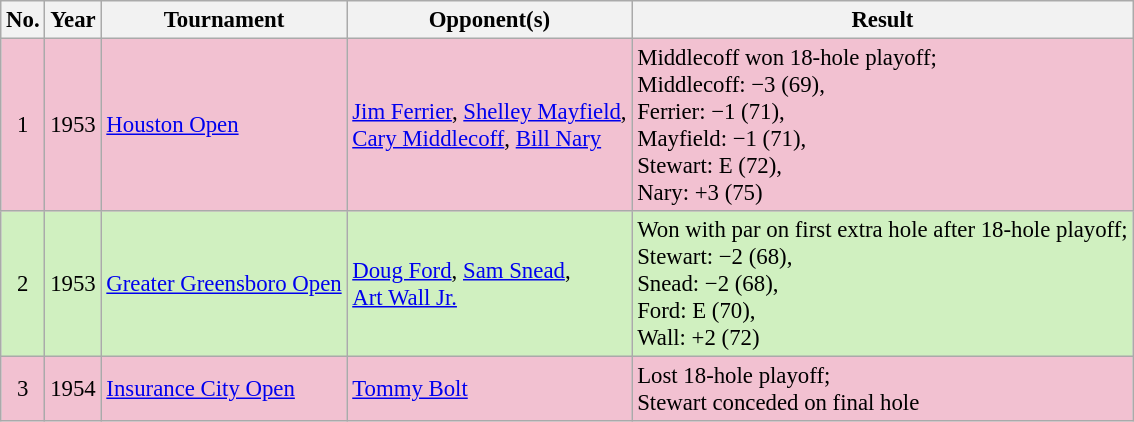<table class="wikitable" style="font-size:95%;">
<tr>
<th>No.</th>
<th>Year</th>
<th>Tournament</th>
<th>Opponent(s)</th>
<th>Result</th>
</tr>
<tr style="background:#F2C1D1;">
<td align=center>1</td>
<td>1953</td>
<td><a href='#'>Houston Open</a></td>
<td> <a href='#'>Jim Ferrier</a>,  <a href='#'>Shelley Mayfield</a>,<br> <a href='#'>Cary Middlecoff</a>,  <a href='#'>Bill Nary</a></td>
<td>Middlecoff won 18-hole playoff;<br>Middlecoff: −3 (69),<br>Ferrier: −1 (71),<br>Mayfield: −1 (71),<br>Stewart: E (72),<br>Nary: +3 (75)</td>
</tr>
<tr style="background:#D0F0C0;">
<td align=center>2</td>
<td>1953</td>
<td><a href='#'>Greater Greensboro Open</a></td>
<td> <a href='#'>Doug Ford</a>,  <a href='#'>Sam Snead</a>,<br> <a href='#'>Art Wall Jr.</a></td>
<td>Won with par on first extra hole after 18-hole playoff;<br>Stewart: −2 (68),<br>Snead: −2 (68),<br>Ford: E (70),<br>Wall: +2 (72)</td>
</tr>
<tr style="background:#F2C1D1;">
<td align=center>3</td>
<td>1954</td>
<td><a href='#'>Insurance City Open</a></td>
<td> <a href='#'>Tommy Bolt</a></td>
<td>Lost 18-hole playoff;<br>Stewart conceded on final hole</td>
</tr>
</table>
